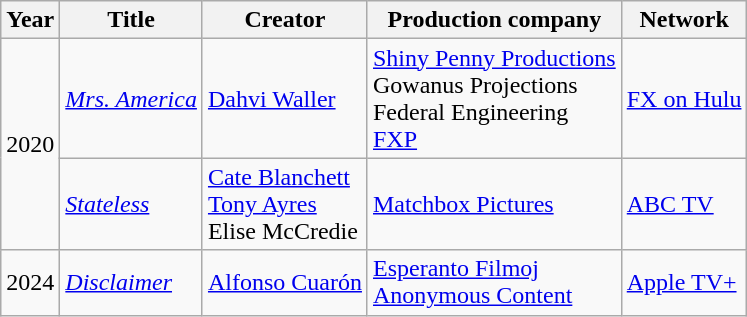<table class="wikitable">
<tr>
<th>Year</th>
<th>Title</th>
<th>Creator</th>
<th>Production company</th>
<th>Network</th>
</tr>
<tr>
<td rowspan="2">2020</td>
<td><a href='#'><em>Mrs. America</em></a></td>
<td><a href='#'>Dahvi Waller</a></td>
<td><a href='#'>Shiny Penny Productions</a><br>Gowanus Projections<br>Federal Engineering<br><a href='#'>FXP</a></td>
<td><a href='#'>FX on Hulu</a></td>
</tr>
<tr>
<td><a href='#'><em>Stateless</em></a></td>
<td><a href='#'>Cate Blanchett</a><br><a href='#'>Tony Ayres</a><br>Elise McCredie</td>
<td><a href='#'>Matchbox Pictures</a></td>
<td><a href='#'>ABC TV</a></td>
</tr>
<tr>
<td>2024</td>
<td><a href='#'><em>Disclaimer</em></a></td>
<td><a href='#'>Alfonso Cuarón</a></td>
<td><a href='#'>Esperanto Filmoj</a><br><a href='#'>Anonymous Content</a></td>
<td><a href='#'>Apple TV+</a></td>
</tr>
</table>
